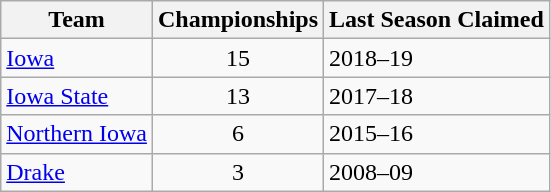<table class= "wikitable">
<tr>
<th>Team</th>
<th>Championships</th>
<th>Last Season Claimed</th>
</tr>
<tr>
<td><a href='#'>Iowa</a></td>
<td align=center>15</td>
<td>2018–19</td>
</tr>
<tr>
<td><a href='#'>Iowa State</a></td>
<td align=center>13</td>
<td>2017–18</td>
</tr>
<tr>
<td><a href='#'>Northern Iowa</a></td>
<td align=center>6</td>
<td>2015–16</td>
</tr>
<tr>
<td><a href='#'>Drake</a></td>
<td align=center>3</td>
<td>2008–09</td>
</tr>
</table>
